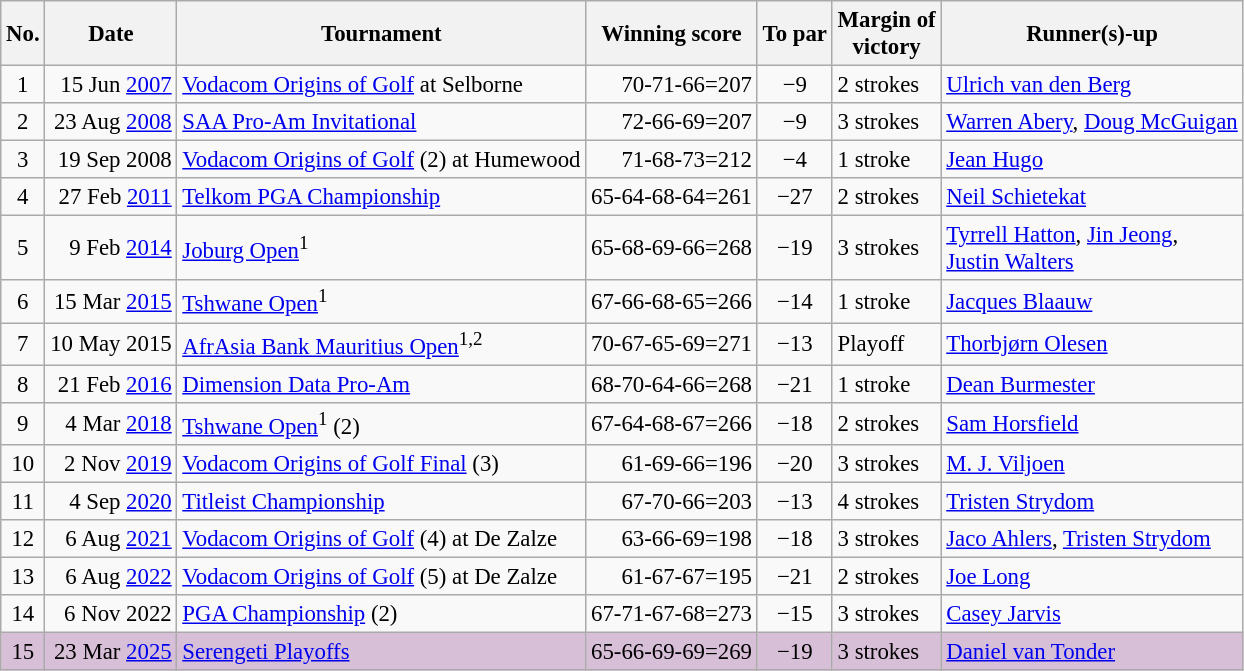<table class="wikitable" style="font-size:95%;">
<tr>
<th>No.</th>
<th>Date</th>
<th>Tournament</th>
<th>Winning score</th>
<th>To par</th>
<th>Margin of<br>victory</th>
<th>Runner(s)-up</th>
</tr>
<tr>
<td align=center>1</td>
<td align=right>15 Jun <a href='#'>2007</a></td>
<td><a href='#'>Vodacom Origins of Golf</a> at Selborne</td>
<td align=right>70-71-66=207</td>
<td align=center>−9</td>
<td>2 strokes</td>
<td> <a href='#'>Ulrich van den Berg</a></td>
</tr>
<tr>
<td align=center>2</td>
<td align=right>23 Aug <a href='#'>2008</a></td>
<td><a href='#'>SAA Pro-Am Invitational</a></td>
<td align=right>72-66-69=207</td>
<td align=center>−9</td>
<td>3 strokes</td>
<td> <a href='#'>Warren Abery</a>,  <a href='#'>Doug McGuigan</a></td>
</tr>
<tr>
<td align=center>3</td>
<td align=right>19 Sep 2008</td>
<td><a href='#'>Vodacom Origins of Golf</a> (2) at Humewood</td>
<td align=right>71-68-73=212</td>
<td align=center>−4</td>
<td>1 stroke</td>
<td> <a href='#'>Jean Hugo</a></td>
</tr>
<tr>
<td align=center>4</td>
<td align=right>27 Feb <a href='#'>2011</a></td>
<td><a href='#'>Telkom PGA Championship</a></td>
<td align=right>65-64-68-64=261</td>
<td align=center>−27</td>
<td>2 strokes</td>
<td> <a href='#'>Neil Schietekat</a></td>
</tr>
<tr>
<td align=center>5</td>
<td align=right>9 Feb <a href='#'>2014</a></td>
<td><a href='#'>Joburg Open</a><sup>1</sup></td>
<td align=right>65-68-69-66=268</td>
<td align=center>−19</td>
<td>3 strokes</td>
<td> <a href='#'>Tyrrell Hatton</a>,  <a href='#'>Jin Jeong</a>,<br> <a href='#'>Justin Walters</a></td>
</tr>
<tr>
<td align=center>6</td>
<td align=right>15 Mar <a href='#'>2015</a></td>
<td><a href='#'>Tshwane Open</a><sup>1</sup></td>
<td align=right>67-66-68-65=266</td>
<td align=center>−14</td>
<td>1 stroke</td>
<td> <a href='#'>Jacques Blaauw</a></td>
</tr>
<tr>
<td align=center>7</td>
<td align=right>10 May 2015</td>
<td><a href='#'>AfrAsia Bank Mauritius Open</a><sup>1,2</sup></td>
<td align=right>70-67-65-69=271</td>
<td align=center>−13</td>
<td>Playoff</td>
<td> <a href='#'>Thorbjørn Olesen</a></td>
</tr>
<tr>
<td align=center>8</td>
<td align=right>21 Feb <a href='#'>2016</a></td>
<td><a href='#'>Dimension Data Pro-Am</a></td>
<td align=right>68-70-64-66=268</td>
<td align=center>−21</td>
<td>1 stroke</td>
<td> <a href='#'>Dean Burmester</a></td>
</tr>
<tr>
<td align=center>9</td>
<td align=right>4 Mar <a href='#'>2018</a></td>
<td><a href='#'>Tshwane Open</a><sup>1</sup> (2)</td>
<td align=right>67-64-68-67=266</td>
<td align=center>−18</td>
<td>2 strokes</td>
<td> <a href='#'>Sam Horsfield</a></td>
</tr>
<tr>
<td align=center>10</td>
<td align=right>2 Nov <a href='#'>2019</a></td>
<td><a href='#'>Vodacom Origins of Golf Final</a> (3)</td>
<td align=right>61-69-66=196</td>
<td align=center>−20</td>
<td>3 strokes</td>
<td> <a href='#'>M. J. Viljoen</a></td>
</tr>
<tr>
<td align=center>11</td>
<td align=right>4 Sep <a href='#'>2020</a></td>
<td><a href='#'>Titleist Championship</a></td>
<td align=right>67-70-66=203</td>
<td align=center>−13</td>
<td>4 strokes</td>
<td> <a href='#'>Tristen Strydom</a></td>
</tr>
<tr>
<td align=center>12</td>
<td align=right>6 Aug <a href='#'>2021</a></td>
<td><a href='#'>Vodacom Origins of Golf</a> (4) at De Zalze</td>
<td align=right>63-66-69=198</td>
<td align=center>−18</td>
<td>3 strokes</td>
<td> <a href='#'>Jaco Ahlers</a>,  <a href='#'>Tristen Strydom</a></td>
</tr>
<tr>
<td align=center>13</td>
<td align=right>6 Aug <a href='#'>2022</a></td>
<td><a href='#'>Vodacom Origins of Golf</a> (5) at De Zalze</td>
<td align=right>61-67-67=195</td>
<td align=center>−21</td>
<td>2 strokes</td>
<td> <a href='#'>Joe Long</a></td>
</tr>
<tr>
<td align=center>14</td>
<td align=right>6 Nov 2022</td>
<td><a href='#'>PGA Championship</a> (2)</td>
<td align=right>67-71-67-68=273</td>
<td align=center>−15</td>
<td>3 strokes</td>
<td> <a href='#'>Casey Jarvis</a></td>
</tr>
<tr style="background:#D8BFD8;">
<td align=center>15</td>
<td align=right>23 Mar <a href='#'>2025</a></td>
<td><a href='#'>Serengeti Playoffs</a></td>
<td align=right>65-66-69-69=269</td>
<td align=center>−19</td>
<td>3 strokes</td>
<td> <a href='#'>Daniel van Tonder</a></td>
</tr>
</table>
